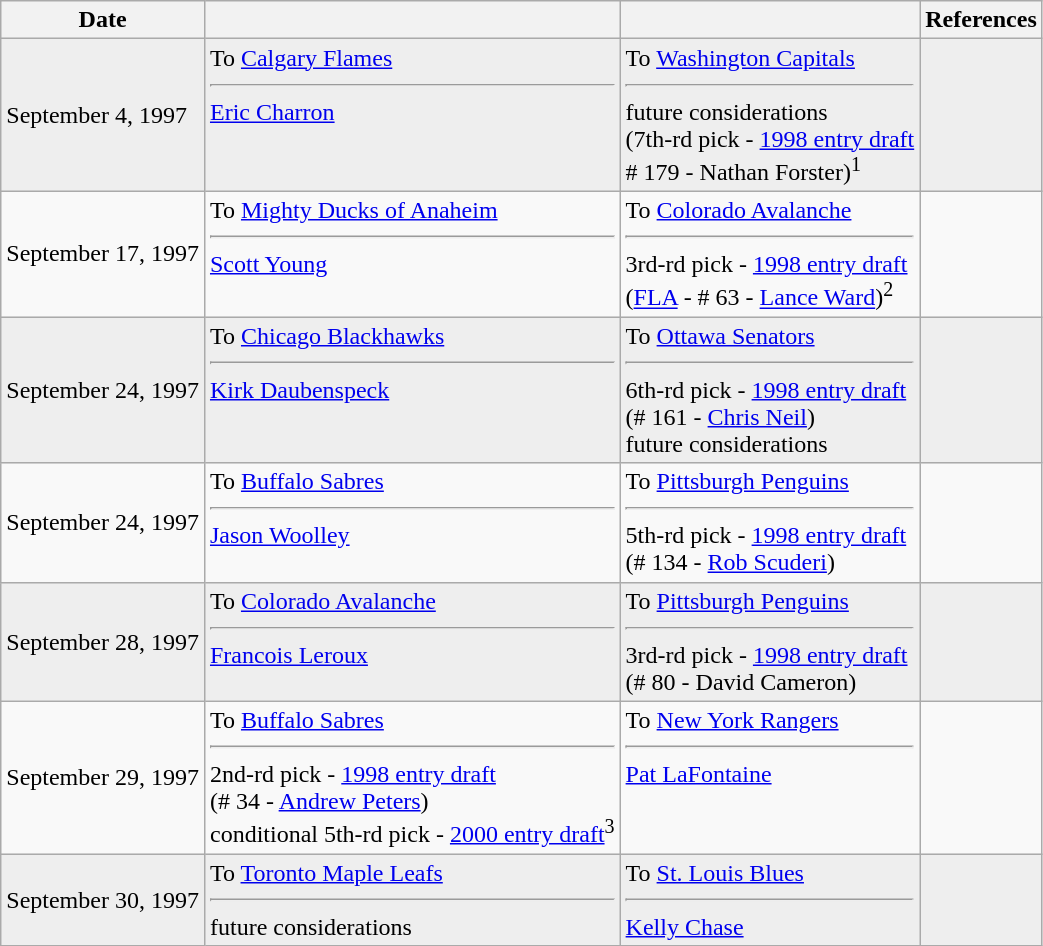<table class="wikitable">
<tr>
<th>Date</th>
<th></th>
<th></th>
<th>References</th>
</tr>
<tr bgcolor="#eeeeee">
<td>September 4, 1997</td>
<td valign="top">To <a href='#'>Calgary Flames</a><hr><a href='#'>Eric Charron</a></td>
<td valign="top">To <a href='#'>Washington Capitals</a><hr>future considerations<br>(7th-rd pick - <a href='#'>1998 entry draft</a><br># 179 - Nathan Forster)<sup>1</sup></td>
<td></td>
</tr>
<tr>
<td>September 17, 1997</td>
<td valign="top">To <a href='#'>Mighty Ducks of Anaheim</a><hr><a href='#'>Scott Young</a></td>
<td valign="top">To <a href='#'>Colorado Avalanche</a><hr>3rd-rd pick - <a href='#'>1998 entry draft</a><br>(<a href='#'>FLA</a> - # 63 - <a href='#'>Lance Ward</a>)<sup>2</sup></td>
<td></td>
</tr>
<tr bgcolor="#eeeeee">
<td>September 24, 1997</td>
<td valign="top">To <a href='#'>Chicago Blackhawks</a><hr><a href='#'>Kirk Daubenspeck</a></td>
<td valign="top">To <a href='#'>Ottawa Senators</a><hr>6th-rd pick - <a href='#'>1998 entry draft</a><br>(# 161 - <a href='#'>Chris Neil</a>)<br>future considerations</td>
<td></td>
</tr>
<tr>
<td>September 24, 1997</td>
<td valign="top">To <a href='#'>Buffalo Sabres</a><hr><a href='#'>Jason Woolley</a></td>
<td valign="top">To <a href='#'>Pittsburgh Penguins</a><hr>5th-rd pick - <a href='#'>1998 entry draft</a><br>(# 134 - <a href='#'>Rob Scuderi</a>)</td>
<td></td>
</tr>
<tr bgcolor="#eeeeee">
<td>September 28, 1997</td>
<td valign="top">To <a href='#'>Colorado Avalanche</a><hr><a href='#'>Francois Leroux</a></td>
<td valign="top">To <a href='#'>Pittsburgh Penguins</a><hr>3rd-rd pick - <a href='#'>1998 entry draft</a><br>(# 80 - David Cameron)</td>
<td></td>
</tr>
<tr>
<td>September 29, 1997</td>
<td valign="top">To <a href='#'>Buffalo Sabres</a><hr>2nd-rd pick - <a href='#'>1998 entry draft</a><br>(# 34 - <a href='#'>Andrew Peters</a>)<br>conditional 5th-rd pick - <a href='#'>2000 entry draft</a><sup>3</sup></td>
<td valign="top">To <a href='#'>New York Rangers</a><hr><a href='#'>Pat LaFontaine</a></td>
<td></td>
</tr>
<tr bgcolor="#eeeeee">
<td>September 30, 1997</td>
<td valign="top">To <a href='#'>Toronto Maple Leafs</a><hr>future considerations</td>
<td valign="top">To <a href='#'>St. Louis Blues</a><hr><a href='#'>Kelly Chase</a></td>
<td></td>
</tr>
</table>
